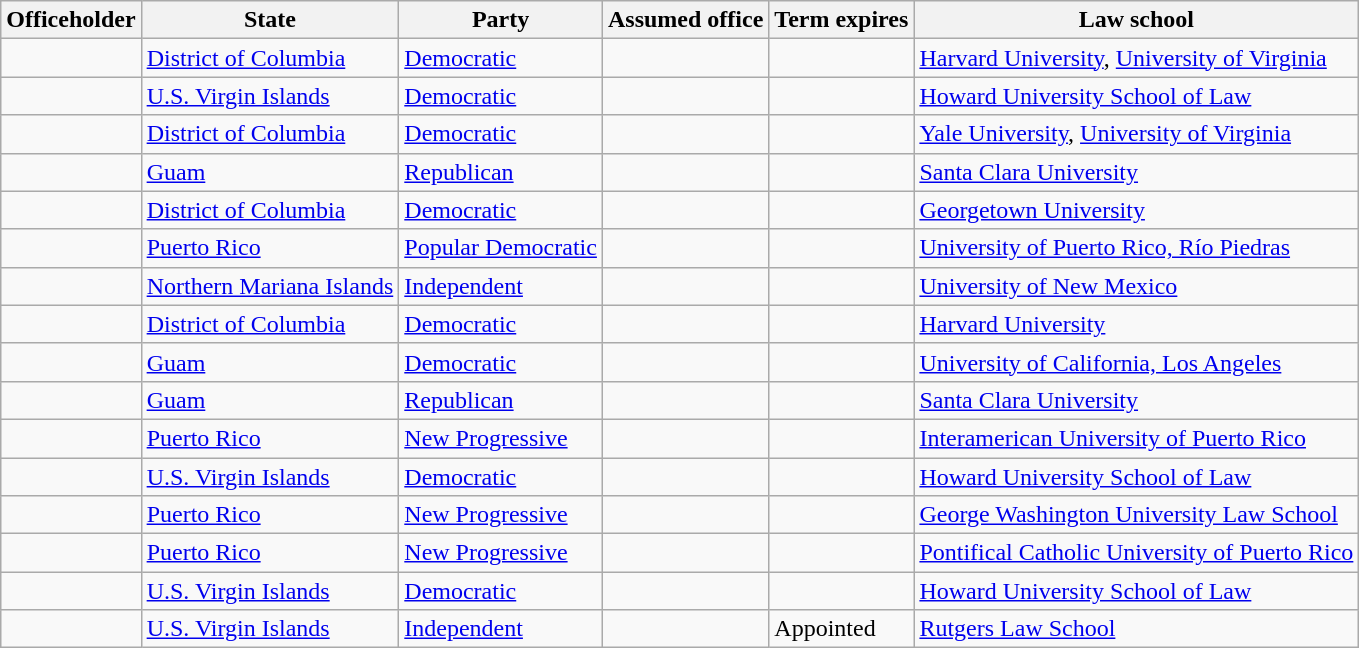<table class="wikitable sortable">
<tr>
<th>Officeholder</th>
<th>State</th>
<th>Party</th>
<th>Assumed office</th>
<th>Term expires</th>
<th>Law school</th>
</tr>
<tr>
<td></td>
<td><a href='#'>District of Columbia</a></td>
<td><a href='#'>Democratic</a></td>
<td></td>
<td></td>
<td><a href='#'>Harvard University</a>, <a href='#'>University of Virginia</a></td>
</tr>
<tr>
<td></td>
<td><a href='#'>U.S. Virgin Islands</a></td>
<td><a href='#'>Democratic</a></td>
<td></td>
<td></td>
<td><a href='#'>Howard University School of Law</a></td>
</tr>
<tr>
<td></td>
<td><a href='#'>District of Columbia</a></td>
<td><a href='#'>Democratic</a></td>
<td></td>
<td></td>
<td><a href='#'>Yale University</a>, <a href='#'>University of Virginia</a></td>
</tr>
<tr>
<td></td>
<td><a href='#'>Guam</a></td>
<td><a href='#'>Republican</a></td>
<td></td>
<td></td>
<td><a href='#'>Santa Clara University</a></td>
</tr>
<tr>
<td></td>
<td><a href='#'>District of Columbia</a></td>
<td><a href='#'>Democratic</a></td>
<td></td>
<td></td>
<td><a href='#'>Georgetown University</a></td>
</tr>
<tr>
<td></td>
<td><a href='#'>Puerto Rico</a></td>
<td><a href='#'>Popular Democratic</a></td>
<td></td>
<td></td>
<td><a href='#'>University of Puerto Rico, Río Piedras</a></td>
</tr>
<tr>
<td></td>
<td><a href='#'>Northern Mariana Islands</a></td>
<td><a href='#'>Independent</a></td>
<td></td>
<td></td>
<td><a href='#'>University of New Mexico</a></td>
</tr>
<tr>
<td></td>
<td><a href='#'>District of Columbia</a></td>
<td><a href='#'>Democratic</a></td>
<td></td>
<td></td>
<td><a href='#'>Harvard University</a></td>
</tr>
<tr>
<td></td>
<td><a href='#'>Guam</a></td>
<td><a href='#'>Democratic</a></td>
<td></td>
<td></td>
<td><a href='#'>University of California, Los Angeles</a></td>
</tr>
<tr>
<td></td>
<td><a href='#'>Guam</a></td>
<td><a href='#'>Republican</a></td>
<td></td>
<td></td>
<td><a href='#'>Santa Clara University</a></td>
</tr>
<tr>
<td></td>
<td><a href='#'>Puerto Rico</a></td>
<td><a href='#'>New Progressive</a></td>
<td></td>
<td></td>
<td><a href='#'>Interamerican University of Puerto Rico</a></td>
</tr>
<tr>
<td></td>
<td><a href='#'>U.S. Virgin Islands</a></td>
<td><a href='#'>Democratic</a></td>
<td></td>
<td></td>
<td><a href='#'>Howard University School of Law</a></td>
</tr>
<tr>
<td></td>
<td><a href='#'>Puerto Rico</a></td>
<td><a href='#'>New Progressive</a></td>
<td></td>
<td></td>
<td><a href='#'>George Washington University Law School</a></td>
</tr>
<tr>
<td></td>
<td><a href='#'>Puerto Rico</a></td>
<td><a href='#'>New Progressive</a></td>
<td></td>
<td></td>
<td><a href='#'>Pontifical Catholic University of Puerto Rico</a></td>
</tr>
<tr>
<td></td>
<td><a href='#'>U.S. Virgin Islands</a></td>
<td><a href='#'>Democratic</a></td>
<td></td>
<td></td>
<td><a href='#'>Howard University School of Law</a></td>
</tr>
<tr>
<td></td>
<td><a href='#'>U.S. Virgin Islands</a></td>
<td><a href='#'>Independent</a></td>
<td></td>
<td>Appointed</td>
<td><a href='#'>Rutgers Law School</a></td>
</tr>
</table>
